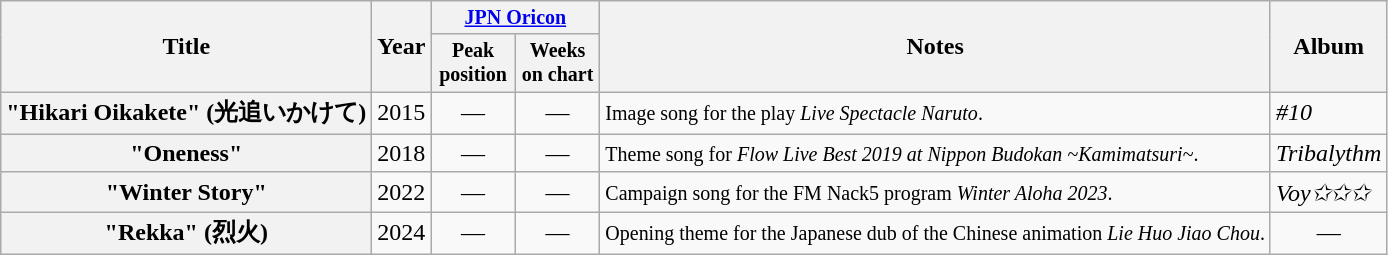<table class="wikitable plainrowheaders">
<tr>
<th scope="col" rowspan="2">Title</th>
<th scope="col" rowspan="2">Year</th>
<th style="font-size:smaller" scope="col" colspan="2"><a href='#'>JPN Oricon</a></th>
<th scope="col" rowspan="2">Notes</th>
<th scope="col" rowspan="2">Album</th>
</tr>
<tr>
<th style="font-size:smaller;width:50px;" scope="col">Peak position</th>
<th style="font-size:smaller;width:50px;" scope="col">Weeks on chart</th>
</tr>
<tr>
<th scope="row">"Hikari Oikakete" (光追いかけて)</th>
<td align="center" rowspan="1">2015</td>
<td align="center">—</td>
<td align="center">—</td>
<td><small>Image song for the play <em>Live Spectacle Naruto</em>.</small></td>
<td><em>#10</em></td>
</tr>
<tr>
<th scope="row">"Oneness"</th>
<td align="center" rowspan="1">2018</td>
<td align="center">—</td>
<td align="center">—</td>
<td><small>Theme song for <em>Flow Live Best 2019 at Nippon Budokan ~Kamimatsuri~</em>.</small></td>
<td><em>Tribalythm</em></td>
</tr>
<tr>
<th scope="row">"Winter Story"</th>
<td align="center" rowspan="1">2022</td>
<td align="center">—</td>
<td align="center">—</td>
<td><small>Campaign song for the FM Nack5 program <em>Winter Aloha 2023</em>.</small></td>
<td><em>Voy✩✩✩</em></td>
</tr>
<tr>
<th scope="row">"Rekka" (烈火)</th>
<td align="center" rowspan="1">2024</td>
<td align="center">—</td>
<td align="center">—</td>
<td><small>Opening theme for the Japanese dub of the Chinese animation <em>Lie Huo Jiao Chou</em>.</small></td>
<td align="center">—</td>
</tr>
</table>
